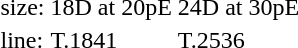<table style="margin-left:40px;">
<tr>
<td>size:</td>
<td>18D at 20pE</td>
<td>24D at 30pE</td>
</tr>
<tr>
<td>line:</td>
<td>T.1841</td>
<td>T.2536</td>
</tr>
</table>
